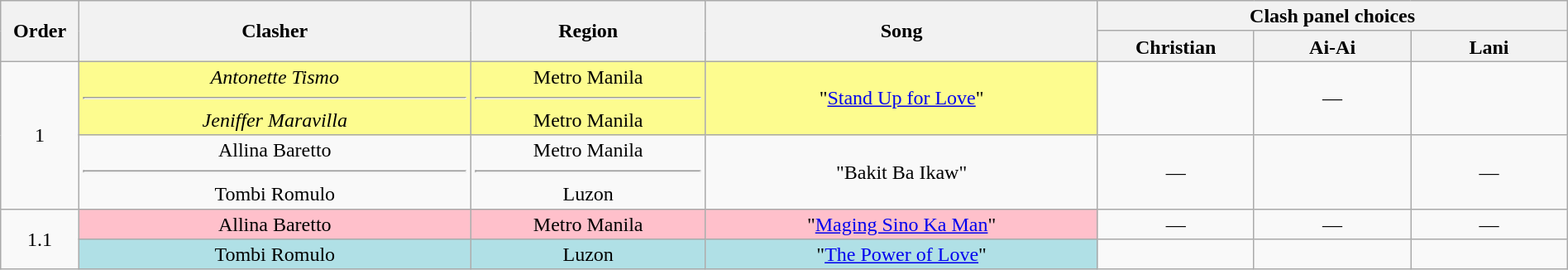<table class="wikitable" style="text-align:center; line-height:17px; width:100%;">
<tr>
<th rowspan="2" width="5%">Order</th>
<th rowspan="2" width="25%">Clasher</th>
<th rowspan="2">Region</th>
<th rowspan="2" width="25%">Song</th>
<th colspan="3" width="30%">Clash panel choices</th>
</tr>
<tr>
<th width="10%">Christian</th>
<th width="10%">Ai-Ai</th>
<th width="10%">Lani</th>
</tr>
<tr>
<td rowspan="2">1</td>
<td style="background:#fdfc8f;"><em>Antonette Tismo</em><hr><em>Jeniffer Maravilla</em></td>
<td style="background:#fdfc8f;">Metro Manila<hr>Metro Manila</td>
<td style="background:#fdfc8f;">"<a href='#'>Stand Up for Love</a>"</td>
<td><strong></strong></td>
<td>—</td>
<td><strong></strong></td>
</tr>
<tr>
<td>Allina Baretto<hr>Tombi Romulo</td>
<td>Metro Manila<hr>Luzon</td>
<td>"Bakit Ba Ikaw"</td>
<td>—</td>
<td><strong></strong></td>
<td>—</td>
</tr>
<tr>
<td rowspan="2">1.1</td>
<td style="background:pink;">Allina Baretto</td>
<td style="background:pink;">Metro Manila</td>
<td style="background:pink;">"<a href='#'>Maging Sino Ka Man</a>"</td>
<td>—</td>
<td>—</td>
<td>—</td>
</tr>
<tr>
<td style="background:#b0e0e6;">Tombi Romulo</td>
<td style="background:#b0e0e6;">Luzon</td>
<td style="background:#b0e0e6;">"<a href='#'>The Power of Love</a>"</td>
<td><strong></strong></td>
<td><strong></strong></td>
<td><strong></strong></td>
</tr>
</table>
